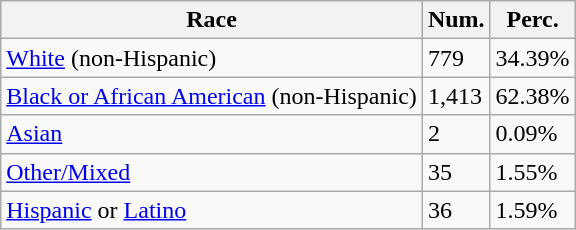<table class="wikitable">
<tr>
<th>Race</th>
<th>Num.</th>
<th>Perc.</th>
</tr>
<tr>
<td><a href='#'>White</a> (non-Hispanic)</td>
<td>779</td>
<td>34.39%</td>
</tr>
<tr>
<td><a href='#'>Black or African American</a> (non-Hispanic)</td>
<td>1,413</td>
<td>62.38%</td>
</tr>
<tr>
<td><a href='#'>Asian</a></td>
<td>2</td>
<td>0.09%</td>
</tr>
<tr>
<td><a href='#'>Other/Mixed</a></td>
<td>35</td>
<td>1.55%</td>
</tr>
<tr>
<td><a href='#'>Hispanic</a> or <a href='#'>Latino</a></td>
<td>36</td>
<td>1.59%</td>
</tr>
</table>
